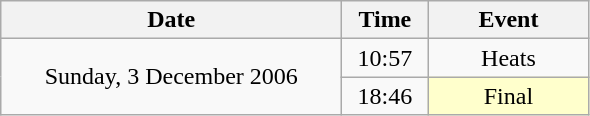<table class = "wikitable" style="text-align:center;">
<tr>
<th width=220>Date</th>
<th width=50>Time</th>
<th width=100>Event</th>
</tr>
<tr>
<td rowspan=2>Sunday, 3 December 2006</td>
<td>10:57</td>
<td>Heats</td>
</tr>
<tr>
<td>18:46</td>
<td bgcolor=ffffcc>Final</td>
</tr>
</table>
